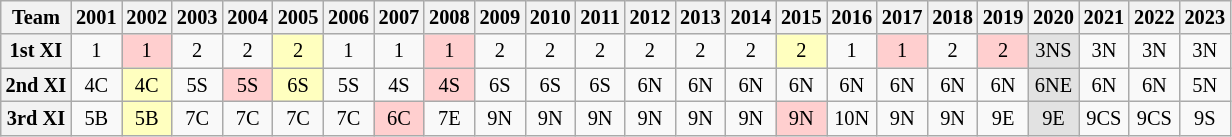<table class="wikitable" style="font-size:85%; text-align:center;">
<tr>
<th scope="col">Team</th>
<th scope="col">2001</th>
<th scope="col">2002</th>
<th scope="col">2003</th>
<th scope="col">2004</th>
<th scope="col">2005</th>
<th scope="col">2006</th>
<th scope="col">2007</th>
<th scope="col">2008</th>
<th scope="col">2009</th>
<th scope="col">2010</th>
<th scope="col">2011</th>
<th scope="col">2012</th>
<th scope="col">2013</th>
<th scope="col">2014</th>
<th scope="col">2015</th>
<th scope="col">2016</th>
<th scope="col">2017</th>
<th scope="col">2018</th>
<th scope="col">2019</th>
<th scope="col">2020</th>
<th scope="col">2021</th>
<th scope="col">2022</th>
<th scope="col">2023</th>
</tr>
<tr>
<th scope="row">1st XI</th>
<td>1</td>
<td bgcolor="#ffcfcf">1</td>
<td>2</td>
<td>2</td>
<td bgcolor="#ffffbf">2</td>
<td>1</td>
<td>1</td>
<td bgcolor="#ffcfcf">1</td>
<td>2</td>
<td>2</td>
<td>2</td>
<td>2</td>
<td>2</td>
<td>2</td>
<td bgcolor="#ffffbf">2</td>
<td>1</td>
<td bgcolor="#ffcfcf">1</td>
<td>2</td>
<td bgcolor="#ffcfcf">2</td>
<td bgcolor="#e2e2e2">3NS</td>
<td>3N</td>
<td>3N</td>
<td>3N</td>
</tr>
<tr>
<th scope="row">2nd XI</th>
<td>4C</td>
<td bgcolor="#ffffbf">4C</td>
<td>5S</td>
<td bgcolor="#ffcfcf">5S</td>
<td bgcolor="#ffffbf">6S</td>
<td>5S</td>
<td>4S</td>
<td bgcolor="#ffcfcf">4S</td>
<td>6S</td>
<td>6S</td>
<td>6S</td>
<td>6N</td>
<td>6N</td>
<td>6N</td>
<td>6N</td>
<td>6N</td>
<td>6N</td>
<td>6N</td>
<td>6N</td>
<td bgcolor="#e2e2e2">6NE</td>
<td>6N</td>
<td>6N</td>
<td>5N</td>
</tr>
<tr>
<th scope="row">3rd XI</th>
<td>5B</td>
<td bgcolor="#ffffbf">5B</td>
<td>7C</td>
<td>7C</td>
<td>7C</td>
<td>7C</td>
<td bgcolor="#ffcfcf">6C</td>
<td>7E</td>
<td>9N</td>
<td>9N</td>
<td>9N</td>
<td>9N</td>
<td>9N</td>
<td>9N</td>
<td bgcolor="#ffcfcf">9N</td>
<td>10N</td>
<td>9N</td>
<td>9N</td>
<td>9E</td>
<td bgcolor="#e2e2e2">9E</td>
<td>9CS</td>
<td>9CS</td>
<td>9S</td>
</tr>
</table>
